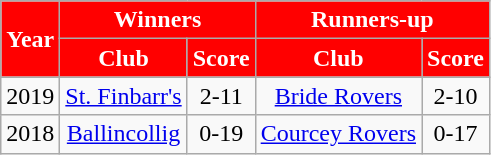<table class="wikitable sortable" style="text-align:center">
<tr>
<th rowspan="2" style="background:red;color:white" scope="col">Year</th>
<th colspan="2" style="background:red;color:white" scope="col">Winners</th>
<th colspan="2" style="background:red;color:white" class="unsortable" scope="col">Runners-up</th>
</tr>
<tr>
<th style="background:red;color:white" scope="col">Club</th>
<th style="background:red;color:white" scope="col">Score</th>
<th style="background:red;color:white" class="unsortable" scope="col">Club</th>
<th style="background:red;color:white" class="unsortable" scope="col">Score</th>
</tr>
<tr>
<td>2019</td>
<td><a href='#'>St. Finbarr's</a></td>
<td>2-11</td>
<td><a href='#'>Bride Rovers</a></td>
<td>2-10</td>
</tr>
<tr>
<td>2018</td>
<td><a href='#'>Ballincollig</a></td>
<td>0-19</td>
<td><a href='#'>Courcey Rovers</a></td>
<td>0-17</td>
</tr>
</table>
